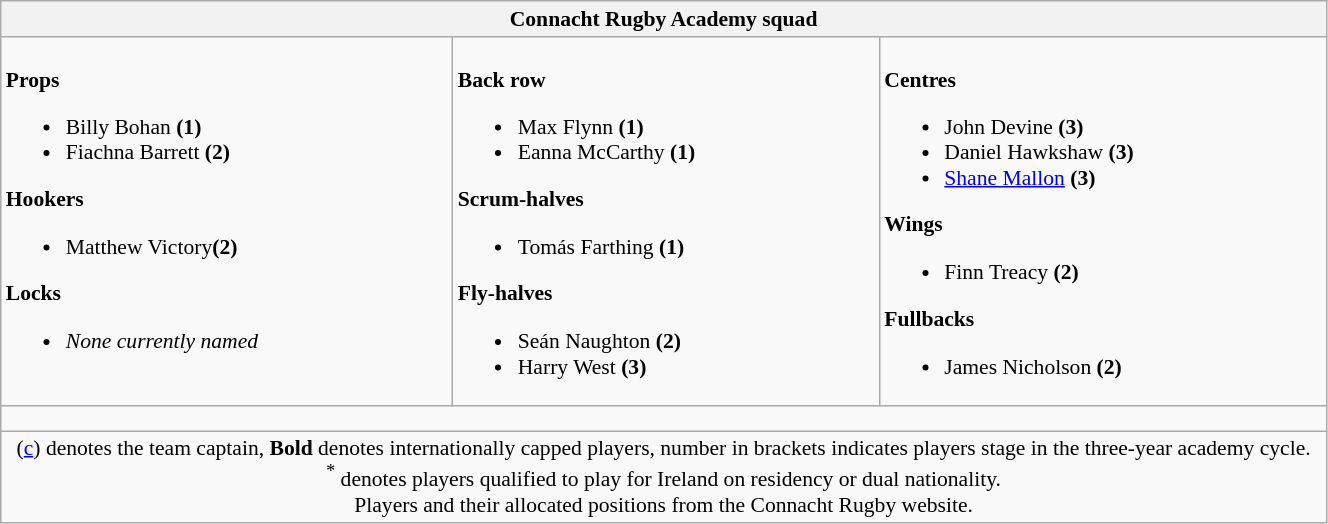<table class="wikitable" style="font-size:90%;width:70%">
<tr>
<th colspan="100%">Connacht Rugby Academy squad</th>
</tr>
<tr valign="top">
<td><br><strong>Props</strong><ul><li> Billy Bohan <strong>(1)</strong></li><li> Fiachna Barrett <strong>(2)</strong></li></ul><strong>Hookers</strong><ul><li> Matthew Victory<strong>(2)</strong></li></ul><strong>Locks</strong><ul><li><em>None currently named</em></li></ul></td>
<td><br><strong>Back row</strong><ul><li> Max Flynn <strong>(1)</strong></li><li> Eanna McCarthy <strong>(1)</strong></li></ul><strong>Scrum-halves</strong><ul><li> Tomás Farthing <strong>(1)</strong></li></ul><strong>Fly-halves</strong><ul><li> Seán Naughton <strong>(2)</strong></li><li> Harry West <strong>(3)</strong></li></ul></td>
<td><br><strong>Centres</strong><ul><li> John Devine <strong>(3)</strong></li><li> Daniel Hawkshaw <strong>(3)</strong></li><li> <a href='#'>Shane Mallon</a> <strong>(3)</strong></li></ul><strong>Wings</strong><ul><li> Finn Treacy <strong>(2)</strong></li></ul><strong>Fullbacks</strong><ul><li> James Nicholson <strong>(2)</strong></li></ul></td>
</tr>
<tr>
<td colspan="100%" style="height:10px"></td>
</tr>
<tr>
<td colspan="100%" style="text-align:center">(<a href='#'>c</a>) denotes the team captain, <strong>Bold</strong> denotes internationally capped players, number in brackets indicates players stage in the three-year academy cycle. <br> <sup>*</sup> denotes players qualified to play for Ireland on residency or dual nationality. <br> Players and their allocated positions from the Connacht Rugby website.</td>
</tr>
</table>
